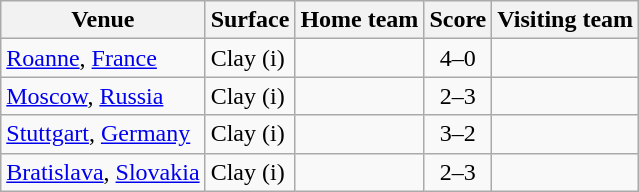<table class=wikitable style="border:1px solid #AAAAAA;">
<tr>
<th>Venue</th>
<th>Surface</th>
<th>Home team</th>
<th>Score</th>
<th>Visiting team</th>
</tr>
<tr>
<td><a href='#'>Roanne</a>, <a href='#'>France</a></td>
<td>Clay (i)</td>
<td><strong></strong></td>
<td align=center>4–0</td>
<td></td>
</tr>
<tr>
<td><a href='#'>Moscow</a>, <a href='#'>Russia</a></td>
<td>Clay (i)</td>
<td></td>
<td align=center>2–3</td>
<td><strong></strong></td>
</tr>
<tr>
<td><a href='#'>Stuttgart</a>, <a href='#'>Germany</a></td>
<td>Clay (i)</td>
<td><strong></strong></td>
<td align=center>3–2</td>
<td></td>
</tr>
<tr>
<td><a href='#'>Bratislava</a>, <a href='#'>Slovakia</a></td>
<td>Clay (i)</td>
<td></td>
<td align=center>2–3</td>
<td><strong></strong></td>
</tr>
</table>
